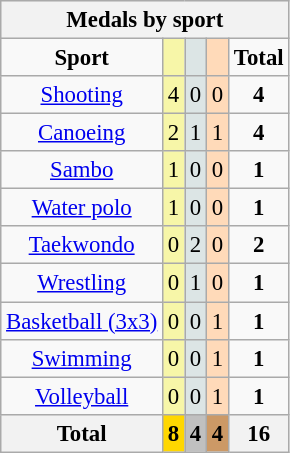<table class="wikitable" style="font-size:95%">
<tr style="background:#efefef;">
<th colspan=5>Medals by sport</th>
</tr>
<tr align=center>
<td><strong>Sport</strong></td>
<td bgcolor=#f7f6a8></td>
<td bgcolor=#dce5e5></td>
<td bgcolor=#ffdab9></td>
<td><strong>Total</strong></td>
</tr>
<tr align=center>
<td><a href='#'>Shooting</a></td>
<td style="background:#F7F6A8;">4</td>
<td style="background:#DCE5E5;">0</td>
<td style="background:#FFDAB9;">0</td>
<td><strong>4</strong></td>
</tr>
<tr align=center>
<td><a href='#'>Canoeing</a></td>
<td style="background:#F7F6A8;">2</td>
<td style="background:#DCE5E5;">1</td>
<td style="background:#FFDAB9;">1</td>
<td><strong>4</strong></td>
</tr>
<tr align=center>
<td><a href='#'>Sambo</a></td>
<td style="background:#F7F6A8;">1</td>
<td style="background:#DCE5E5;">0</td>
<td style="background:#FFDAB9;">0</td>
<td><strong>1</strong></td>
</tr>
<tr align=center>
<td><a href='#'>Water polo</a></td>
<td style="background:#F7F6A8;">1</td>
<td style="background:#DCE5E5;">0</td>
<td style="background:#FFDAB9;">0</td>
<td><strong>1</strong></td>
</tr>
<tr align=center>
<td><a href='#'>Taekwondo</a></td>
<td style="background:#F7F6A8;">0</td>
<td style="background:#DCE5E5;">2</td>
<td style="background:#FFDAB9;">0</td>
<td><strong>2</strong></td>
</tr>
<tr align=center>
<td><a href='#'>Wrestling</a></td>
<td style="background:#F7F6A8;">0</td>
<td style="background:#DCE5E5;">1</td>
<td style="background:#FFDAB9;">0</td>
<td><strong>1</strong></td>
</tr>
<tr align=center>
<td><a href='#'>Basketball (3x3)</a></td>
<td style="background:#F7F6A8;">0</td>
<td style="background:#DCE5E5;">0</td>
<td style="background:#FFDAB9;">1</td>
<td><strong>1</strong></td>
</tr>
<tr align=center>
<td><a href='#'>Swimming</a></td>
<td style="background:#F7F6A8;">0</td>
<td style="background:#DCE5E5;">0</td>
<td style="background:#FFDAB9;">1</td>
<td><strong>1</strong></td>
</tr>
<tr align=center>
<td><a href='#'>Volleyball</a></td>
<td style="background:#F7F6A8;">0</td>
<td style="background:#DCE5E5;">0</td>
<td style="background:#FFDAB9;">1</td>
<td><strong>1</strong></td>
</tr>
<tr align=center>
<th>Total</th>
<th style="background:gold;">8</th>
<th style="background:silver;">4</th>
<th style="background:#c96;">4</th>
<th>16</th>
</tr>
</table>
